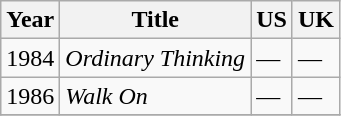<table class="wikitable">
<tr>
<th>Year</th>
<th>Title</th>
<th>US</th>
<th>UK</th>
</tr>
<tr>
<td>1984</td>
<td><em>Ordinary Thinking</em></td>
<td>—</td>
<td>—</td>
</tr>
<tr>
<td>1986</td>
<td><em>Walk On</em></td>
<td>—</td>
<td>—</td>
</tr>
<tr>
</tr>
</table>
